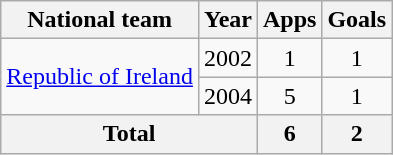<table class="wikitable" style="text-align:center">
<tr>
<th>National team</th>
<th>Year</th>
<th>Apps</th>
<th>Goals</th>
</tr>
<tr>
<td rowspan="2"><a href='#'>Republic of Ireland</a></td>
<td>2002</td>
<td>1</td>
<td>1</td>
</tr>
<tr>
<td>2004</td>
<td>5</td>
<td>1</td>
</tr>
<tr>
<th colspan="2">Total</th>
<th>6</th>
<th>2</th>
</tr>
</table>
